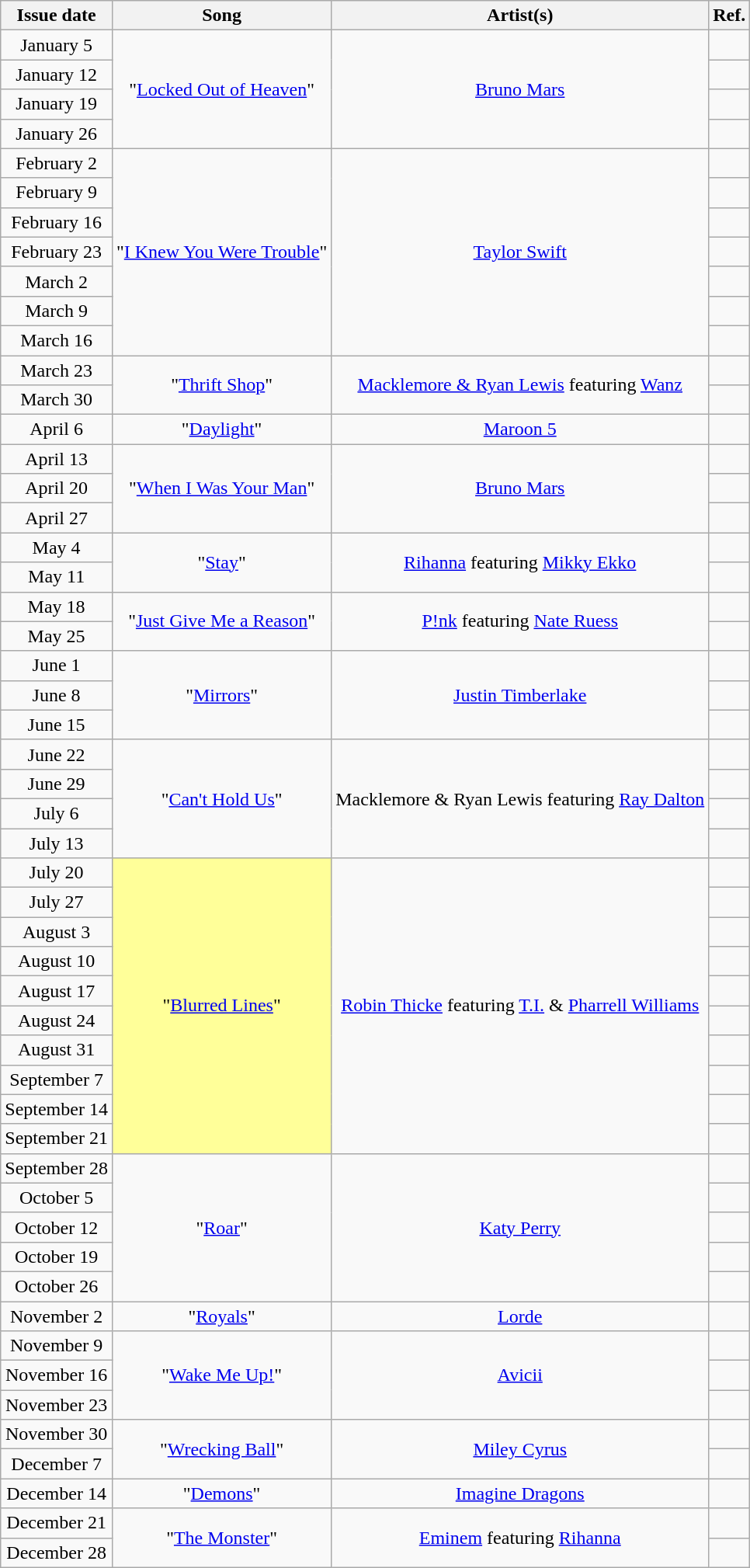<table class="wikitable" style="text-align: center;">
<tr>
<th>Issue date</th>
<th>Song</th>
<th>Artist(s)</th>
<th>Ref.</th>
</tr>
<tr>
<td>January 5</td>
<td rowspan="4">"<a href='#'>Locked Out of Heaven</a>"</td>
<td rowspan="4"><a href='#'>Bruno Mars</a></td>
<td></td>
</tr>
<tr>
<td>January 12</td>
<td></td>
</tr>
<tr>
<td>January 19</td>
<td></td>
</tr>
<tr>
<td>January 26</td>
<td></td>
</tr>
<tr>
<td>February 2</td>
<td rowspan="7">"<a href='#'>I Knew You Were Trouble</a>"</td>
<td rowspan="7"><a href='#'>Taylor Swift</a></td>
<td></td>
</tr>
<tr>
<td>February 9</td>
<td></td>
</tr>
<tr>
<td>February 16</td>
<td></td>
</tr>
<tr>
<td>February 23</td>
<td></td>
</tr>
<tr>
<td>March 2</td>
<td></td>
</tr>
<tr>
<td>March 9</td>
<td></td>
</tr>
<tr>
<td>March 16</td>
<td></td>
</tr>
<tr>
<td>March 23</td>
<td rowspan="2">"<a href='#'>Thrift Shop</a>"</td>
<td rowspan="2"><a href='#'>Macklemore & Ryan Lewis</a> featuring <a href='#'>Wanz</a></td>
<td></td>
</tr>
<tr>
<td>March 30</td>
<td></td>
</tr>
<tr>
<td>April 6</td>
<td>"<a href='#'>Daylight</a>"</td>
<td><a href='#'>Maroon 5</a></td>
<td></td>
</tr>
<tr>
<td>April 13</td>
<td rowspan="3">"<a href='#'>When I Was Your Man</a>"</td>
<td rowspan="3"><a href='#'>Bruno Mars</a></td>
<td></td>
</tr>
<tr>
<td>April 20</td>
<td></td>
</tr>
<tr>
<td>April 27</td>
<td></td>
</tr>
<tr>
<td>May 4</td>
<td rowspan="2">"<a href='#'>Stay</a>"</td>
<td rowspan="2"><a href='#'>Rihanna</a> featuring <a href='#'>Mikky Ekko</a></td>
<td></td>
</tr>
<tr>
<td>May 11</td>
<td></td>
</tr>
<tr>
<td>May 18</td>
<td rowspan="2">"<a href='#'>Just Give Me a Reason</a>"</td>
<td rowspan="2"><a href='#'>P!nk</a> featuring <a href='#'>Nate Ruess</a></td>
<td></td>
</tr>
<tr>
<td>May 25</td>
<td></td>
</tr>
<tr>
<td>June 1</td>
<td rowspan="3">"<a href='#'>Mirrors</a>"</td>
<td rowspan="3"><a href='#'>Justin Timberlake</a></td>
<td></td>
</tr>
<tr>
<td>June 8</td>
<td></td>
</tr>
<tr>
<td>June 15</td>
<td></td>
</tr>
<tr>
<td>June 22</td>
<td rowspan="4">"<a href='#'>Can't Hold Us</a>"</td>
<td rowspan="4">Macklemore & Ryan Lewis featuring <a href='#'>Ray Dalton</a></td>
<td></td>
</tr>
<tr>
<td>June 29</td>
<td></td>
</tr>
<tr>
<td>July 6</td>
<td></td>
</tr>
<tr>
<td>July 13</td>
<td></td>
</tr>
<tr>
<td>July 20</td>
<td bgcolor=#FFFF99 rowspan="10">"<a href='#'>Blurred Lines</a>" </td>
<td rowspan="10"><a href='#'>Robin Thicke</a> featuring <a href='#'>T.I.</a> & <a href='#'>Pharrell Williams</a></td>
<td></td>
</tr>
<tr>
<td>July 27</td>
<td></td>
</tr>
<tr>
<td>August 3</td>
<td></td>
</tr>
<tr>
<td>August 10</td>
<td></td>
</tr>
<tr>
<td>August 17</td>
<td></td>
</tr>
<tr>
<td>August 24</td>
<td></td>
</tr>
<tr>
<td>August 31</td>
<td></td>
</tr>
<tr>
<td>September 7</td>
<td></td>
</tr>
<tr>
<td>September 14</td>
<td></td>
</tr>
<tr>
<td>September 21</td>
<td></td>
</tr>
<tr>
<td>September 28</td>
<td rowspan="5">"<a href='#'>Roar</a>"</td>
<td rowspan="5"><a href='#'>Katy Perry</a></td>
<td></td>
</tr>
<tr>
<td>October 5</td>
<td></td>
</tr>
<tr>
<td>October 12</td>
<td></td>
</tr>
<tr>
<td>October 19</td>
<td></td>
</tr>
<tr>
<td>October 26</td>
<td></td>
</tr>
<tr>
<td>November 2</td>
<td>"<a href='#'>Royals</a>"</td>
<td><a href='#'>Lorde</a></td>
<td></td>
</tr>
<tr>
<td>November 9</td>
<td rowspan="3">"<a href='#'>Wake Me Up!</a>"</td>
<td rowspan="3"><a href='#'>Avicii</a></td>
<td></td>
</tr>
<tr>
<td>November 16</td>
<td></td>
</tr>
<tr>
<td>November 23</td>
<td></td>
</tr>
<tr>
<td>November 30</td>
<td rowspan="2">"<a href='#'>Wrecking Ball</a>"</td>
<td rowspan="2"><a href='#'>Miley Cyrus</a></td>
<td></td>
</tr>
<tr>
<td>December 7</td>
<td></td>
</tr>
<tr>
<td>December 14</td>
<td>"<a href='#'>Demons</a>"</td>
<td><a href='#'>Imagine Dragons</a></td>
<td></td>
</tr>
<tr>
<td>December 21</td>
<td rowspan="2">"<a href='#'>The Monster</a>"</td>
<td rowspan="2"><a href='#'>Eminem</a> featuring <a href='#'>Rihanna</a></td>
<td></td>
</tr>
<tr>
<td>December 28</td>
<td></td>
</tr>
</table>
